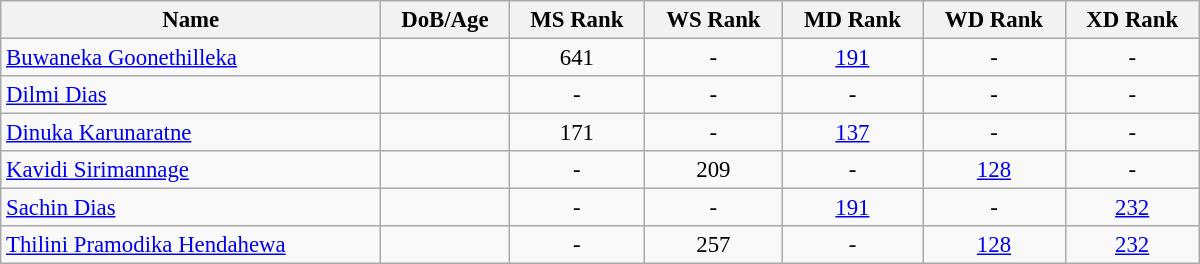<table class="wikitable"  style="width:800px; font-size:95%; text-align:center">
<tr>
<th align="left">Name</th>
<th align="left">DoB/Age</th>
<th align="left">MS Rank</th>
<th align="left">WS Rank</th>
<th align="left">MD Rank</th>
<th align="left">WD Rank</th>
<th align="left">XD Rank</th>
</tr>
<tr>
<td align="left"><a href='#'>Buwaneka Goonethilleka</a></td>
<td align="left"></td>
<td>641</td>
<td>-</td>
<td><a href='#'>191</a></td>
<td>-</td>
<td>-</td>
</tr>
<tr>
<td align="left"><a href='#'>Dilmi Dias</a></td>
<td align="left"></td>
<td>-</td>
<td>-</td>
<td>-</td>
<td>-</td>
<td>-</td>
</tr>
<tr>
<td align="left"><a href='#'>Dinuka Karunaratne</a></td>
<td align="left"></td>
<td>171</td>
<td>-</td>
<td><a href='#'>137</a></td>
<td>-</td>
<td>-</td>
</tr>
<tr>
<td align="left"><a href='#'>Kavidi Sirimannage</a></td>
<td align="left"></td>
<td>-</td>
<td>209</td>
<td>-</td>
<td><a href='#'>128</a></td>
<td>-</td>
</tr>
<tr>
<td align="left"><a href='#'>Sachin Dias</a></td>
<td align="left"></td>
<td>-</td>
<td>-</td>
<td><a href='#'>191</a></td>
<td>-</td>
<td><a href='#'>232</a></td>
</tr>
<tr>
<td align="left"><a href='#'>Thilini Pramodika Hendahewa</a></td>
<td align="left"></td>
<td>-</td>
<td>257</td>
<td>-</td>
<td><a href='#'>128</a></td>
<td><a href='#'>232</a></td>
</tr>
</table>
